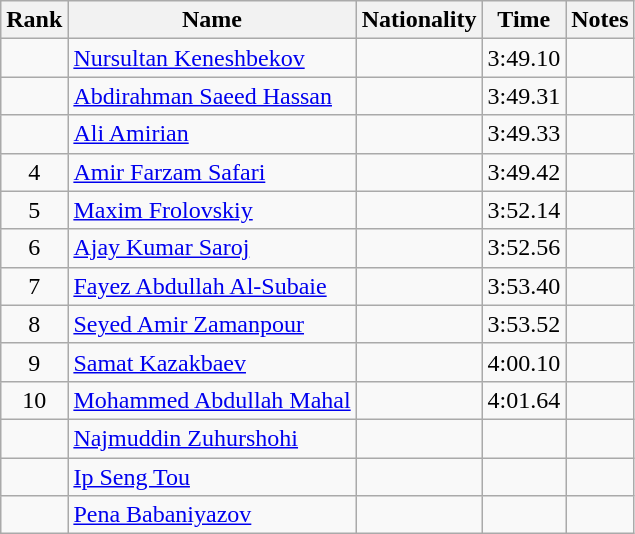<table class="wikitable sortable" style="text-align:center">
<tr>
<th>Rank</th>
<th>Name</th>
<th>Nationality</th>
<th>Time</th>
<th>Notes</th>
</tr>
<tr>
<td></td>
<td align=left><a href='#'>Nursultan Keneshbekov</a></td>
<td align=left></td>
<td>3:49.10</td>
<td></td>
</tr>
<tr>
<td></td>
<td align=left><a href='#'>Abdirahman Saeed Hassan</a></td>
<td align=left></td>
<td>3:49.31</td>
<td></td>
</tr>
<tr>
<td></td>
<td align=left><a href='#'>Ali Amirian</a></td>
<td align=left></td>
<td>3:49.33</td>
<td></td>
</tr>
<tr>
<td>4</td>
<td align=left><a href='#'>Amir Farzam Safari</a></td>
<td align=left></td>
<td>3:49.42</td>
<td></td>
</tr>
<tr>
<td>5</td>
<td align=left><a href='#'>Maxim Frolovskiy</a></td>
<td align=left></td>
<td>3:52.14</td>
<td></td>
</tr>
<tr>
<td>6</td>
<td align=left><a href='#'>Ajay Kumar Saroj</a></td>
<td align=left></td>
<td>3:52.56</td>
<td></td>
</tr>
<tr>
<td>7</td>
<td align=left><a href='#'>Fayez Abdullah Al-Subaie</a></td>
<td align=left></td>
<td>3:53.40</td>
<td></td>
</tr>
<tr>
<td>8</td>
<td align=left><a href='#'>Seyed Amir Zamanpour</a></td>
<td align=left></td>
<td>3:53.52</td>
<td></td>
</tr>
<tr>
<td>9</td>
<td align=left><a href='#'>Samat Kazakbaev</a></td>
<td align=left></td>
<td>4:00.10</td>
<td></td>
</tr>
<tr>
<td>10</td>
<td align=left><a href='#'>Mohammed Abdullah Mahal</a></td>
<td align=left></td>
<td>4:01.64</td>
<td></td>
</tr>
<tr>
<td></td>
<td align=left><a href='#'>Najmuddin Zuhurshohi</a></td>
<td align=left></td>
<td></td>
<td></td>
</tr>
<tr>
<td></td>
<td align=left><a href='#'>Ip Seng Tou</a></td>
<td align=left></td>
<td></td>
<td></td>
</tr>
<tr>
<td></td>
<td align=left><a href='#'>Pena Babaniyazov</a></td>
<td align=left></td>
<td></td>
<td></td>
</tr>
</table>
